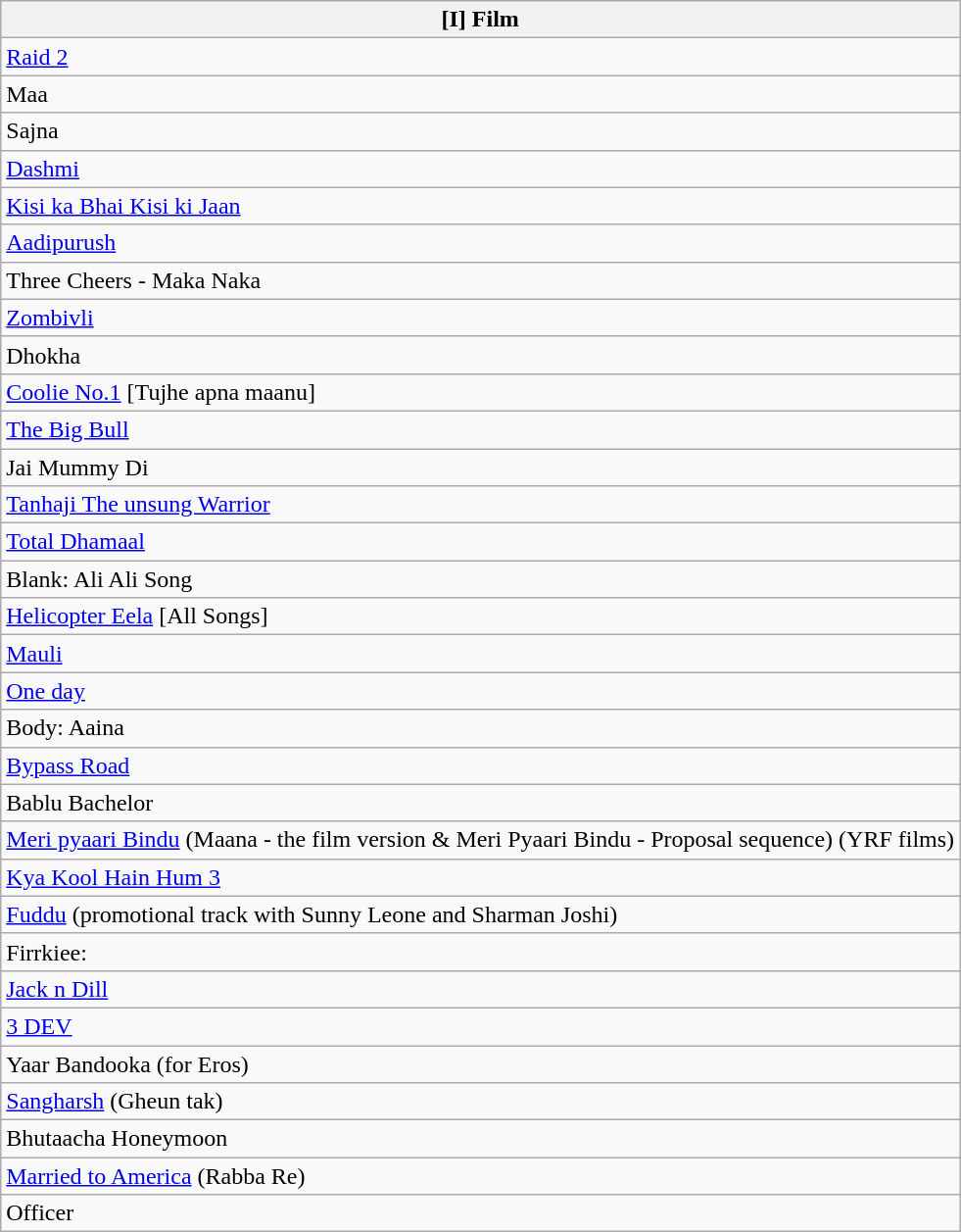<table class="wikitable">
<tr>
<th>[I] Film</th>
</tr>
<tr>
<td><a href='#'>Raid 2</a></td>
</tr>
<tr>
<td>Maa</td>
</tr>
<tr>
<td>Sajna</td>
</tr>
<tr>
<td><a href='#'>Dashmi</a></td>
</tr>
<tr>
<td><a href='#'>Kisi ka Bhai Kisi ki Jaan</a></td>
</tr>
<tr>
<td><a href='#'>Aadipurush</a></td>
</tr>
<tr>
<td>Three Cheers - Maka Naka</td>
</tr>
<tr>
<td><a href='#'>Zombivli</a></td>
</tr>
<tr>
<td>Dhokha</td>
</tr>
<tr>
<td><a href='#'>Coolie No.1</a> [Tujhe apna maanu]</td>
</tr>
<tr>
<td><a href='#'>The Big Bull</a></td>
</tr>
<tr>
<td>Jai Mummy Di</td>
</tr>
<tr>
<td><a href='#'>Tanhaji The unsung Warrior</a></td>
</tr>
<tr>
<td><a href='#'>Total Dhamaal</a></td>
</tr>
<tr>
<td>Blank: Ali Ali Song</td>
</tr>
<tr>
<td><a href='#'>Helicopter Eela</a> [All Songs]</td>
</tr>
<tr>
<td><a href='#'>Mauli</a></td>
</tr>
<tr>
<td><a href='#'>One day</a></td>
</tr>
<tr>
<td>Body: Aaina</td>
</tr>
<tr>
<td><a href='#'>Bypass Road</a></td>
</tr>
<tr>
<td>Bablu Bachelor</td>
</tr>
<tr>
<td><a href='#'>Meri pyaari Bindu</a> (Maana - the film version & Meri Pyaari Bindu - Proposal sequence) (YRF films)</td>
</tr>
<tr>
<td><a href='#'>Kya Kool Hain Hum 3</a></td>
</tr>
<tr>
<td><a href='#'>Fuddu</a> (promotional track with Sunny Leone and Sharman Joshi)</td>
</tr>
<tr>
<td>Firrkiee:</td>
</tr>
<tr>
<td><a href='#'>Jack n Dill</a></td>
</tr>
<tr>
<td><a href='#'>3 DEV</a></td>
</tr>
<tr>
<td>Yaar Bandooka (for Eros)</td>
</tr>
<tr>
<td><a href='#'>Sangharsh</a> (Gheun tak)</td>
</tr>
<tr>
<td>Bhutaacha Honeymoon</td>
</tr>
<tr>
<td><a href='#'>Married to America</a> (Rabba Re)</td>
</tr>
<tr>
<td>Officer</td>
</tr>
</table>
